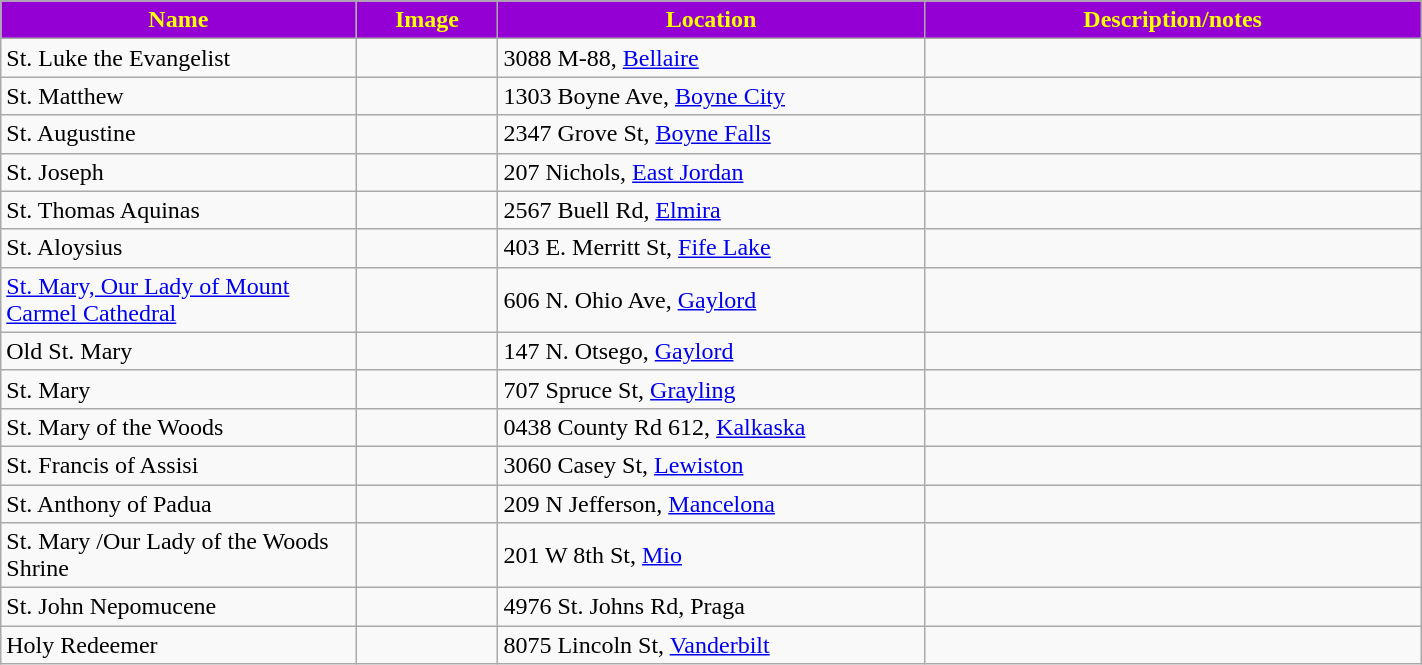<table class="wikitable sortable" style="width:75%">
<tr>
<th style="background:darkviolet; color:yellow;" width="25%"><strong>Name</strong></th>
<th style="background:darkviolet; color:yellow;" width="10%"><strong>Image</strong></th>
<th style="background:darkviolet; color:yellow;" width="30%"><strong>Location</strong></th>
<th style="background:darkviolet; color:yellow;" width="35%"><strong>Description/notes</strong></th>
</tr>
<tr>
<td>St. Luke the Evangelist</td>
<td></td>
<td>3088 M-88, <a href='#'>Bellaire</a></td>
<td></td>
</tr>
<tr>
<td>St. Matthew</td>
<td></td>
<td>1303 Boyne Ave, <a href='#'>Boyne City</a></td>
<td></td>
</tr>
<tr>
<td>St. Augustine</td>
<td></td>
<td>2347 Grove St, <a href='#'>Boyne Falls</a></td>
<td></td>
</tr>
<tr>
<td>St. Joseph</td>
<td></td>
<td>207 Nichols, <a href='#'>East Jordan</a></td>
<td></td>
</tr>
<tr>
<td>St. Thomas Aquinas</td>
<td></td>
<td>2567 Buell Rd, <a href='#'>Elmira</a></td>
<td></td>
</tr>
<tr>
<td>St. Aloysius</td>
<td></td>
<td>403 E. Merritt St, <a href='#'>Fife Lake</a></td>
<td></td>
</tr>
<tr>
<td><a href='#'>St. Mary, Our Lady of Mount Carmel Cathedral</a></td>
<td></td>
<td>606 N. Ohio Ave, <a href='#'>Gaylord</a></td>
<td></td>
</tr>
<tr>
<td>Old St. Mary</td>
<td></td>
<td>147 N. Otsego, <a href='#'>Gaylord</a></td>
<td></td>
</tr>
<tr>
<td>St. Mary</td>
<td></td>
<td>707 Spruce St, <a href='#'>Grayling</a></td>
<td></td>
</tr>
<tr>
<td>St. Mary of the Woods</td>
<td></td>
<td>0438 County Rd 612, <a href='#'>Kalkaska</a></td>
<td></td>
</tr>
<tr>
<td>St. Francis of Assisi</td>
<td></td>
<td>3060 Casey St, <a href='#'>Lewiston</a></td>
<td></td>
</tr>
<tr>
<td>St. Anthony of Padua</td>
<td></td>
<td>209 N Jefferson, <a href='#'>Mancelona</a></td>
<td></td>
</tr>
<tr>
<td>St. Mary /Our Lady of the Woods Shrine</td>
<td></td>
<td>201 W 8th St, <a href='#'>Mio</a></td>
<td></td>
</tr>
<tr>
<td>St. John Nepomucene</td>
<td></td>
<td>4976 St. Johns Rd, Praga</td>
<td></td>
</tr>
<tr>
<td>Holy Redeemer</td>
<td></td>
<td>8075 Lincoln St, <a href='#'>Vanderbilt</a></td>
<td></td>
</tr>
</table>
